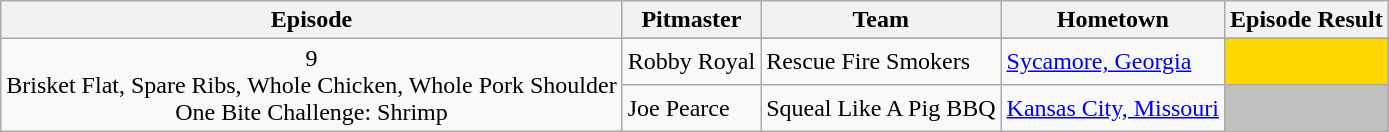<table class="wikitable plainrowheaders">
<tr>
<th>Episode</th>
<th>Pitmaster</th>
<th>Team</th>
<th>Hometown</th>
<th>Episode Result</th>
</tr>
<tr>
<td rowspan="3" style="text-align:center;">9<br>Brisket Flat, Spare Ribs, Whole Chicken, Whole Pork Shoulder<br> One Bite Challenge: Shrimp<br></td>
</tr>
<tr>
<td>Robby Royal</td>
<td>Rescue Fire Smokers</td>
<td><a href='#'>Sycamore, Georgia</a></td>
<td bgcolor=gold></td>
</tr>
<tr>
<td>Joe Pearce</td>
<td>Squeal Like A Pig BBQ</td>
<td><a href='#'>Kansas City, Missouri</a></td>
<td style="background:silver;"></td>
</tr>
</table>
